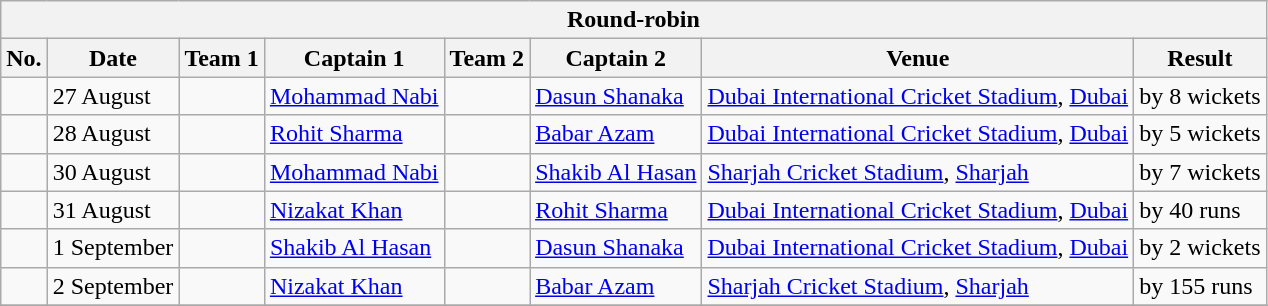<table class="wikitable">
<tr>
<th colspan="8">Round-robin</th>
</tr>
<tr>
<th>No.</th>
<th>Date</th>
<th>Team 1</th>
<th>Captain 1</th>
<th>Team 2</th>
<th>Captain 2</th>
<th>Venue</th>
<th>Result</th>
</tr>
<tr>
<td></td>
<td>27 August</td>
<td></td>
<td><a href='#'>Mohammad Nabi</a></td>
<td></td>
<td><a href='#'>Dasun Shanaka</a></td>
<td><a href='#'>Dubai International Cricket Stadium</a>, <a href='#'>Dubai</a></td>
<td> by 8 wickets</td>
</tr>
<tr>
<td></td>
<td>28 August</td>
<td></td>
<td><a href='#'>Rohit Sharma</a></td>
<td></td>
<td><a href='#'>Babar Azam</a></td>
<td><a href='#'>Dubai International Cricket Stadium</a>, <a href='#'>Dubai</a></td>
<td> by 5 wickets</td>
</tr>
<tr>
<td></td>
<td>30 August</td>
<td></td>
<td><a href='#'>Mohammad Nabi</a></td>
<td></td>
<td><a href='#'>Shakib Al Hasan</a></td>
<td><a href='#'>Sharjah Cricket Stadium</a>, <a href='#'>Sharjah</a></td>
<td> by 7 wickets</td>
</tr>
<tr>
<td></td>
<td>31 August</td>
<td></td>
<td><a href='#'>Nizakat Khan</a></td>
<td></td>
<td><a href='#'>Rohit Sharma</a></td>
<td><a href='#'>Dubai International Cricket Stadium</a>, <a href='#'>Dubai</a></td>
<td> by 40 runs</td>
</tr>
<tr>
<td></td>
<td>1 September</td>
<td></td>
<td><a href='#'>Shakib Al Hasan</a></td>
<td></td>
<td><a href='#'>Dasun Shanaka</a></td>
<td><a href='#'>Dubai International Cricket Stadium</a>, <a href='#'>Dubai</a></td>
<td> by 2 wickets</td>
</tr>
<tr>
<td></td>
<td>2 September</td>
<td></td>
<td><a href='#'>Nizakat Khan</a></td>
<td></td>
<td><a href='#'>Babar Azam</a></td>
<td><a href='#'>Sharjah Cricket Stadium</a>, <a href='#'>Sharjah</a></td>
<td> by 155 runs</td>
</tr>
<tr>
</tr>
</table>
